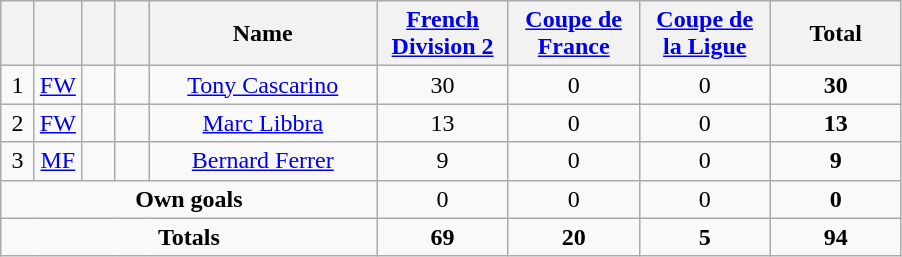<table class="wikitable" style="text-align:center">
<tr>
<th width=15></th>
<th width=15></th>
<th width=15></th>
<th width=15></th>
<th width=145>Name</th>
<th width=80><strong><a href='#'>French Division 2</a></strong></th>
<th width=80><strong><a href='#'>Coupe de France</a></strong></th>
<th width=80><strong><a href='#'>Coupe de la Ligue</a></strong></th>
<th width=80>Total</th>
</tr>
<tr>
<td rowspan=1>1</td>
<td align=center><a href='#'>FW</a></td>
<td align=center></td>
<td></td>
<td><a href='#'>Tony Cascarino</a></td>
<td>30</td>
<td>0</td>
<td>0</td>
<td><strong>30</strong></td>
</tr>
<tr>
<td rowspan=1>2</td>
<td align=center><a href='#'>FW</a></td>
<td align=center></td>
<td></td>
<td><a href='#'>Marc Libbra</a></td>
<td>13</td>
<td>0</td>
<td>0</td>
<td><strong>13</strong></td>
</tr>
<tr>
<td rowspan=1>3</td>
<td align=center><a href='#'>MF</a></td>
<td align=center></td>
<td></td>
<td><a href='#'>Bernard Ferrer</a></td>
<td>9</td>
<td>0</td>
<td>0</td>
<td><strong>9</strong></td>
</tr>
<tr>
<td colspan=5><strong>Own goals</strong></td>
<td>0</td>
<td>0</td>
<td>0</td>
<td><strong>0</strong></td>
</tr>
<tr>
<td colspan=5><strong>Totals</strong></td>
<td><strong>69</strong></td>
<td><strong>20</strong></td>
<td><strong>5</strong></td>
<td><strong>94</strong></td>
</tr>
</table>
